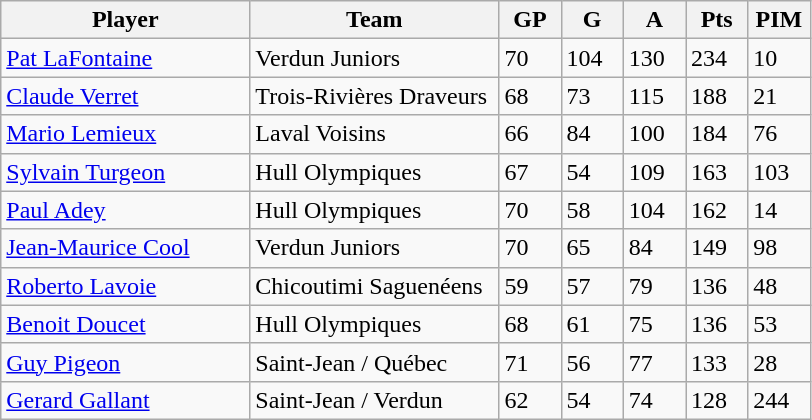<table class="wikitable">
<tr>
<th bgcolor="#DDDDFF" width="30%">Player</th>
<th bgcolor="#DDDDFF" width="30%">Team</th>
<th bgcolor="#DDDDFF" width="7.5%">GP</th>
<th bgcolor="#DDDDFF" width="7.5%">G</th>
<th bgcolor="#DDDDFF" width="7.5%">A</th>
<th bgcolor="#DDDDFF" width="7.5%">Pts</th>
<th bgcolor="#DDDDFF" width="7.5%">PIM</th>
</tr>
<tr>
<td><a href='#'>Pat LaFontaine</a></td>
<td>Verdun Juniors</td>
<td>70</td>
<td>104</td>
<td>130</td>
<td>234</td>
<td>10</td>
</tr>
<tr>
<td><a href='#'>Claude Verret</a></td>
<td>Trois-Rivières Draveurs</td>
<td>68</td>
<td>73</td>
<td>115</td>
<td>188</td>
<td>21</td>
</tr>
<tr>
<td><a href='#'>Mario Lemieux</a></td>
<td>Laval Voisins</td>
<td>66</td>
<td>84</td>
<td>100</td>
<td>184</td>
<td>76</td>
</tr>
<tr>
<td><a href='#'>Sylvain Turgeon</a></td>
<td>Hull Olympiques</td>
<td>67</td>
<td>54</td>
<td>109</td>
<td>163</td>
<td>103</td>
</tr>
<tr>
<td><a href='#'>Paul Adey</a></td>
<td>Hull Olympiques</td>
<td>70</td>
<td>58</td>
<td>104</td>
<td>162</td>
<td>14</td>
</tr>
<tr>
<td><a href='#'>Jean-Maurice Cool</a></td>
<td>Verdun Juniors</td>
<td>70</td>
<td>65</td>
<td>84</td>
<td>149</td>
<td>98</td>
</tr>
<tr>
<td><a href='#'>Roberto Lavoie</a></td>
<td>Chicoutimi Saguenéens</td>
<td>59</td>
<td>57</td>
<td>79</td>
<td>136</td>
<td>48</td>
</tr>
<tr>
<td><a href='#'>Benoit Doucet</a></td>
<td>Hull Olympiques</td>
<td>68</td>
<td>61</td>
<td>75</td>
<td>136</td>
<td>53</td>
</tr>
<tr>
<td><a href='#'>Guy Pigeon</a></td>
<td>Saint-Jean / Québec</td>
<td>71</td>
<td>56</td>
<td>77</td>
<td>133</td>
<td>28</td>
</tr>
<tr>
<td><a href='#'>Gerard Gallant</a></td>
<td>Saint-Jean / Verdun</td>
<td>62</td>
<td>54</td>
<td>74</td>
<td>128</td>
<td>244</td>
</tr>
</table>
